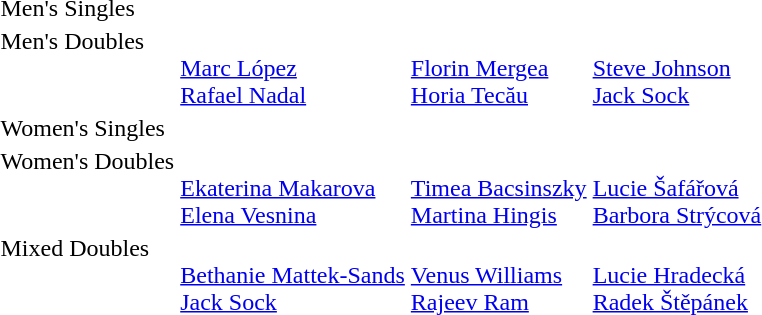<table>
<tr>
<td>Men's Singles<br></td>
<td></td>
<td></td>
<td></td>
</tr>
<tr valign="top">
<td>Men's Doubles<br></td>
<td><br><a href='#'>Marc López</a> <br> <a href='#'>Rafael Nadal</a></td>
<td><br><a href='#'>Florin Mergea</a> <br> <a href='#'>Horia Tecău</a></td>
<td><br><a href='#'>Steve Johnson</a> <br> <a href='#'>Jack Sock</a></td>
</tr>
<tr>
<td>Women's Singles <br></td>
<td></td>
<td></td>
<td></td>
</tr>
<tr valign="top">
<td>Women's Doubles <br></td>
<td><br><a href='#'>Ekaterina Makarova</a><br><a href='#'>Elena Vesnina</a></td>
<td><br><a href='#'>Timea Bacsinszky</a><br> <a href='#'>Martina Hingis</a></td>
<td><br><a href='#'>Lucie Šafářová</a><br> <a href='#'>Barbora Strýcová</a></td>
</tr>
<tr valign="top">
<td>Mixed Doubles <br></td>
<td><br><a href='#'>Bethanie Mattek-Sands</a><br><a href='#'>Jack Sock</a></td>
<td><br><a href='#'>Venus Williams</a><br> <a href='#'>Rajeev Ram</a></td>
<td><br><a href='#'>Lucie Hradecká</a><br> <a href='#'>Radek Štěpánek</a></td>
</tr>
</table>
